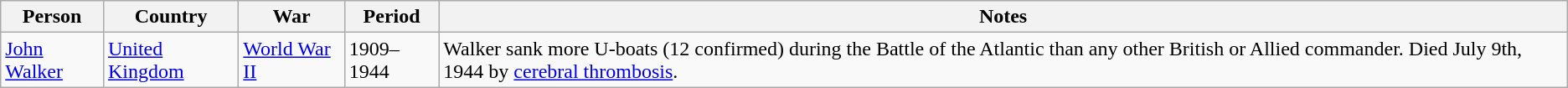<table class=wikitable>
<tr>
<th>Person</th>
<th>Country</th>
<th>War</th>
<th>Period</th>
<th>Notes</th>
</tr>
<tr>
<td><a href='#'>John Walker</a></td>
<td> <a href='#'>United Kingdom</a></td>
<td><a href='#'>World War II</a></td>
<td>1909–1944</td>
<td>Walker sank more U-boats (12 confirmed) during the Battle of the Atlantic than any other British or Allied commander. Died July 9th, 1944 by <a href='#'>cerebral thrombosis</a>.</td>
</tr>
</table>
